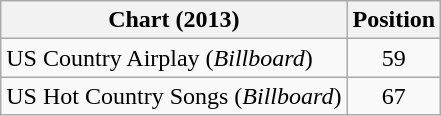<table class="wikitable sortable">
<tr>
<th scope="col">Chart (2013)</th>
<th scope="col">Position</th>
</tr>
<tr>
<td>US Country Airplay (<em>Billboard</em>)</td>
<td align="center">59</td>
</tr>
<tr>
<td>US Hot Country Songs (<em>Billboard</em>)</td>
<td align="center">67</td>
</tr>
</table>
